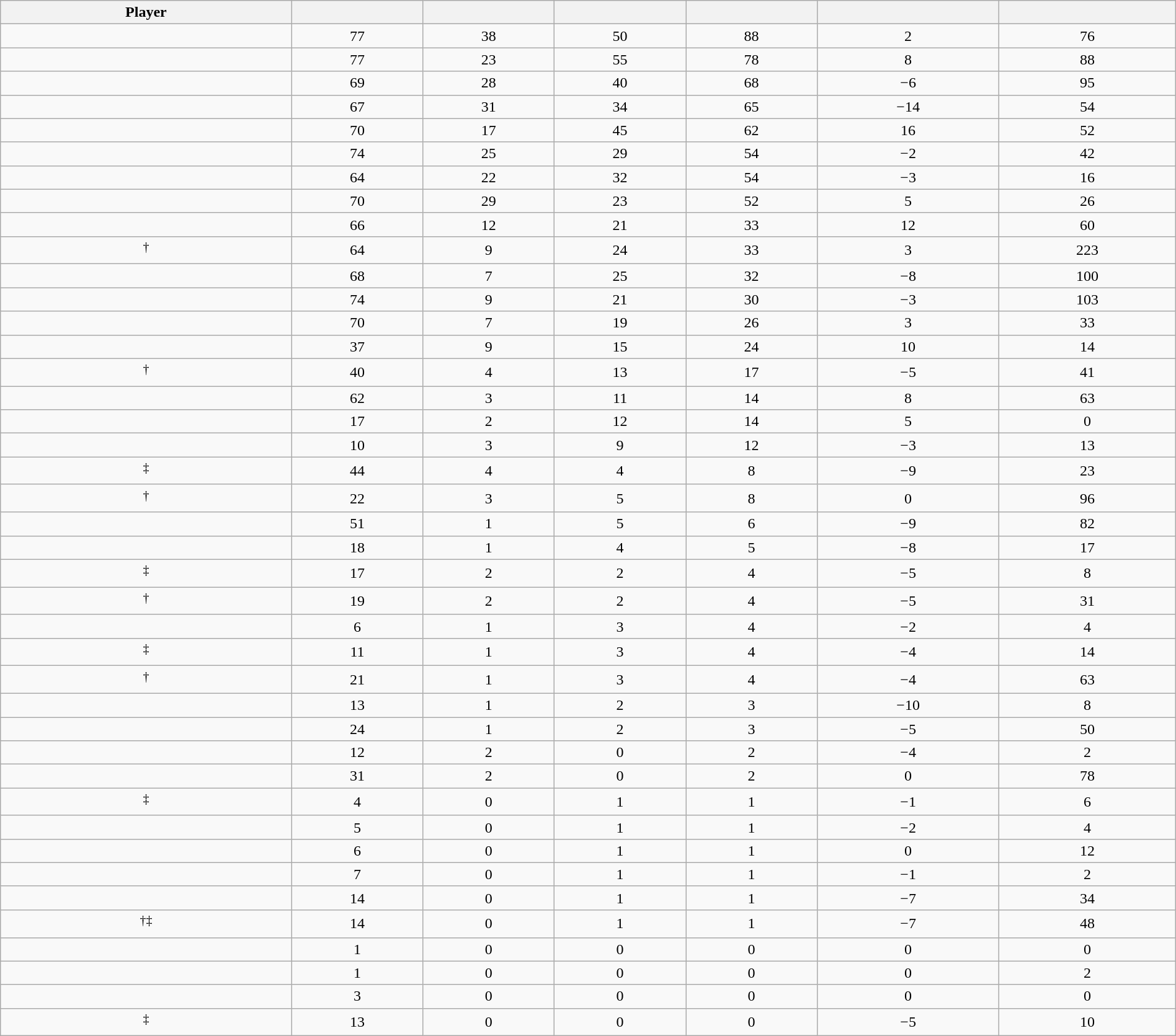<table class="wikitable sortable" style="width:100%;">
<tr align=center>
<th>Player</th>
<th></th>
<th></th>
<th></th>
<th></th>
<th data-sort-type="number"></th>
<th></th>
</tr>
<tr align=center>
<td></td>
<td>77</td>
<td>38</td>
<td>50</td>
<td>88</td>
<td>2</td>
<td>76</td>
</tr>
<tr align=center>
<td></td>
<td>77</td>
<td>23</td>
<td>55</td>
<td>78</td>
<td>8</td>
<td>88</td>
</tr>
<tr align=center>
<td></td>
<td>69</td>
<td>28</td>
<td>40</td>
<td>68</td>
<td>−6</td>
<td>95</td>
</tr>
<tr align=center>
<td></td>
<td>67</td>
<td>31</td>
<td>34</td>
<td>65</td>
<td>−14</td>
<td>54</td>
</tr>
<tr align=center>
<td></td>
<td>70</td>
<td>17</td>
<td>45</td>
<td>62</td>
<td>16</td>
<td>52</td>
</tr>
<tr align=center>
<td></td>
<td>74</td>
<td>25</td>
<td>29</td>
<td>54</td>
<td>−2</td>
<td>42</td>
</tr>
<tr align=center>
<td></td>
<td>64</td>
<td>22</td>
<td>32</td>
<td>54</td>
<td>−3</td>
<td>16</td>
</tr>
<tr align=center>
<td></td>
<td>70</td>
<td>29</td>
<td>23</td>
<td>52</td>
<td>5</td>
<td>26</td>
</tr>
<tr align=center>
<td></td>
<td>66</td>
<td>12</td>
<td>21</td>
<td>33</td>
<td>12</td>
<td>60</td>
</tr>
<tr align=center>
<td><sup>†</sup></td>
<td>64</td>
<td>9</td>
<td>24</td>
<td>33</td>
<td>3</td>
<td>223</td>
</tr>
<tr align=center>
<td></td>
<td>68</td>
<td>7</td>
<td>25</td>
<td>32</td>
<td>−8</td>
<td>100</td>
</tr>
<tr align=center>
<td></td>
<td>74</td>
<td>9</td>
<td>21</td>
<td>30</td>
<td>−3</td>
<td>103</td>
</tr>
<tr align=center>
<td></td>
<td>70</td>
<td>7</td>
<td>19</td>
<td>26</td>
<td>3</td>
<td>33</td>
</tr>
<tr align=center>
<td></td>
<td>37</td>
<td>9</td>
<td>15</td>
<td>24</td>
<td>10</td>
<td>14</td>
</tr>
<tr align=center>
<td><sup>†</sup></td>
<td>40</td>
<td>4</td>
<td>13</td>
<td>17</td>
<td>−5</td>
<td>41</td>
</tr>
<tr align=center>
<td></td>
<td>62</td>
<td>3</td>
<td>11</td>
<td>14</td>
<td>8</td>
<td>63</td>
</tr>
<tr align=center>
<td></td>
<td>17</td>
<td>2</td>
<td>12</td>
<td>14</td>
<td>5</td>
<td>0</td>
</tr>
<tr align=center>
<td></td>
<td>10</td>
<td>3</td>
<td>9</td>
<td>12</td>
<td>−3</td>
<td>13</td>
</tr>
<tr align=center>
<td><sup>‡</sup></td>
<td>44</td>
<td>4</td>
<td>4</td>
<td>8</td>
<td>−9</td>
<td>23</td>
</tr>
<tr align=center>
<td><sup>†</sup></td>
<td>22</td>
<td>3</td>
<td>5</td>
<td>8</td>
<td>0</td>
<td>96</td>
</tr>
<tr align=center>
<td></td>
<td>51</td>
<td>1</td>
<td>5</td>
<td>6</td>
<td>−9</td>
<td>82</td>
</tr>
<tr align=center>
<td></td>
<td>18</td>
<td>1</td>
<td>4</td>
<td>5</td>
<td>−8</td>
<td>17</td>
</tr>
<tr align=center>
<td><sup>‡</sup></td>
<td>17</td>
<td>2</td>
<td>2</td>
<td>4</td>
<td>−5</td>
<td>8</td>
</tr>
<tr align=center>
<td><sup>†</sup></td>
<td>19</td>
<td>2</td>
<td>2</td>
<td>4</td>
<td>−5</td>
<td>31</td>
</tr>
<tr align=center>
<td></td>
<td>6</td>
<td>1</td>
<td>3</td>
<td>4</td>
<td>−2</td>
<td>4</td>
</tr>
<tr align=center>
<td><sup>‡</sup></td>
<td>11</td>
<td>1</td>
<td>3</td>
<td>4</td>
<td>−4</td>
<td>14</td>
</tr>
<tr align=center>
<td><sup>†</sup></td>
<td>21</td>
<td>1</td>
<td>3</td>
<td>4</td>
<td>−4</td>
<td>63</td>
</tr>
<tr align=center>
<td></td>
<td>13</td>
<td>1</td>
<td>2</td>
<td>3</td>
<td>−10</td>
<td>8</td>
</tr>
<tr align=center>
<td></td>
<td>24</td>
<td>1</td>
<td>2</td>
<td>3</td>
<td>−5</td>
<td>50</td>
</tr>
<tr align=center>
<td></td>
<td>12</td>
<td>2</td>
<td>0</td>
<td>2</td>
<td>−4</td>
<td>2</td>
</tr>
<tr align=center>
<td></td>
<td>31</td>
<td>2</td>
<td>0</td>
<td>2</td>
<td>0</td>
<td>78</td>
</tr>
<tr align=center>
<td><sup>‡</sup></td>
<td>4</td>
<td>0</td>
<td>1</td>
<td>1</td>
<td>−1</td>
<td>6</td>
</tr>
<tr align=center>
<td></td>
<td>5</td>
<td>0</td>
<td>1</td>
<td>1</td>
<td>−2</td>
<td>4</td>
</tr>
<tr align=center>
<td></td>
<td>6</td>
<td>0</td>
<td>1</td>
<td>1</td>
<td>0</td>
<td>12</td>
</tr>
<tr align=center>
<td></td>
<td>7</td>
<td>0</td>
<td>1</td>
<td>1</td>
<td>−1</td>
<td>2</td>
</tr>
<tr align=center>
<td></td>
<td>14</td>
<td>0</td>
<td>1</td>
<td>1</td>
<td>−7</td>
<td>34</td>
</tr>
<tr align=center>
<td><sup>†‡</sup></td>
<td>14</td>
<td>0</td>
<td>1</td>
<td>1</td>
<td>−7</td>
<td>48</td>
</tr>
<tr align=center>
<td></td>
<td>1</td>
<td>0</td>
<td>0</td>
<td>0</td>
<td>0</td>
<td>0</td>
</tr>
<tr align=center>
<td></td>
<td>1</td>
<td>0</td>
<td>0</td>
<td>0</td>
<td>0</td>
<td>2</td>
</tr>
<tr align=center>
<td></td>
<td>3</td>
<td>0</td>
<td>0</td>
<td>0</td>
<td>0</td>
<td>0</td>
</tr>
<tr align=center>
<td><sup>‡</sup></td>
<td>13</td>
<td>0</td>
<td>0</td>
<td>0</td>
<td>−5</td>
<td>10</td>
</tr>
</table>
